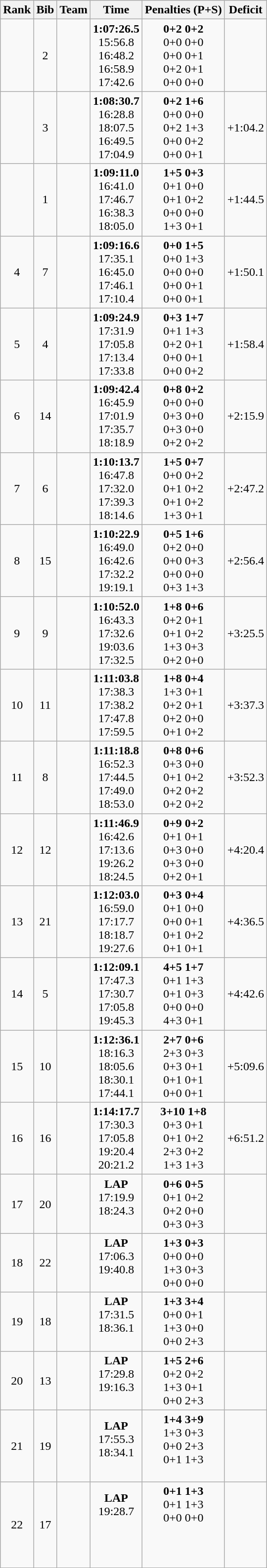<table class="wikitable sortable" style="text-align:center">
<tr>
<th>Rank</th>
<th>Bib</th>
<th>Team</th>
<th>Time</th>
<th>Penalties (P+S)</th>
<th>Deficit</th>
</tr>
<tr>
<td></td>
<td>2</td>
<td align=left></td>
<td><strong>1:07:26.5</strong><br>15:56.8<br>16:48.2<br>16:58.9<br>17:42.6</td>
<td><strong>0+2 0+2</strong><br>0+0 0+0<br>0+0 0+1<br>0+2 0+1<br>0+0 0+0</td>
<td></td>
</tr>
<tr>
<td></td>
<td>3</td>
<td align=left></td>
<td><strong>1:08:30.7</strong><br>16:28.8<br>18:07.5<br>16:49.5<br>17:04.9</td>
<td><strong>0+2 1+6</strong><br>0+0 0+0<br>0+2 1+3<br>0+0 0+2<br>0+0 0+1</td>
<td>+1:04.2</td>
</tr>
<tr>
<td></td>
<td>1</td>
<td align=left></td>
<td><strong>1:09:11.0</strong><br>16:41.0<br>17:46.7<br>16:38.3<br>18:05.0</td>
<td><strong>1+5 0+3</strong><br>0+1 0+0<br>0+1 0+2<br>0+0 0+0<br>1+3 0+1</td>
<td>+1:44.5</td>
</tr>
<tr>
<td>4</td>
<td>7</td>
<td align=left></td>
<td><strong>1:09:16.6</strong><br>17:35.1<br>16:45.0<br>17:46.1<br>17:10.4</td>
<td><strong>0+0 1+5</strong><br>0+0 1+3<br>0+0 0+0<br>0+0 0+1<br>0+0 0+1</td>
<td>+1:50.1</td>
</tr>
<tr>
<td>5</td>
<td>4</td>
<td align=left></td>
<td><strong>1:09:24.9</strong><br>17:31.9<br>17:05.8<br>17:13.4<br>17:33.8</td>
<td><strong>0+3 1+7</strong><br>0+1 1+3<br>0+2 0+1<br>0+0 0+1<br>0+0 0+2</td>
<td>+1:58.4</td>
</tr>
<tr>
<td>6</td>
<td>14</td>
<td align=left></td>
<td><strong>1:09:42.4</strong><br>16:45.9<br>17:01.9<br>17:35.7<br>18:18.9</td>
<td><strong>0+8 0+2</strong><br>0+0 0+0<br>0+3 0+0<br>0+3 0+0<br>0+2 0+2</td>
<td>+2:15.9</td>
</tr>
<tr>
<td>7</td>
<td>6</td>
<td align=left></td>
<td><strong>1:10:13.7</strong><br>16:47.8<br>17:32.0<br>17:39.3<br>18:14.6</td>
<td><strong>1+5 0+7</strong><br>0+0 0+2<br>0+1 0+2<br>0+1 0+2<br>1+3 0+1</td>
<td>+2:47.2</td>
</tr>
<tr>
<td>8</td>
<td>15</td>
<td align=left></td>
<td><strong>1:10:22.9</strong><br>16:49.0<br>16:42.6<br>17:32.2<br>19:19.1</td>
<td><strong>0+5 1+6</strong><br>0+2 0+0<br>0+0 0+3<br>0+0 0+0<br>0+3 1+3</td>
<td>+2:56.4</td>
</tr>
<tr>
<td>9</td>
<td>9</td>
<td align=left></td>
<td><strong>1:10:52.0</strong><br>16:43.3<br>17:32.6<br>19:03.6<br>17:32.5</td>
<td><strong>1+8 0+6</strong><br>0+2 0+1<br>0+1 0+2<br>1+3 0+3<br>0+2 0+0</td>
<td>+3:25.5</td>
</tr>
<tr>
<td>10</td>
<td>11</td>
<td align=left></td>
<td><strong>1:11:03.8</strong><br>17:38.3 <br>17:38.2<br>17:47.8<br>17:59.5</td>
<td><strong>1+8 0+4</strong><br>1+3 0+1<br>0+2 0+1<br>0+2 0+0<br>0+1 0+2</td>
<td>+3:37.3</td>
</tr>
<tr>
<td>11</td>
<td>8</td>
<td align=left></td>
<td><strong>1:11:18.8</strong><br>16:52.3<br>17:44.5<br>17:49.0<br>18:53.0</td>
<td><strong>0+8 0+6</strong><br>0+3 0+0<br>0+1 0+2<br>0+2 0+2<br>0+2 0+2</td>
<td>+3:52.3</td>
</tr>
<tr>
<td>12</td>
<td>12</td>
<td align=left></td>
<td><strong>1:11:46.9</strong><br>16:42.6<br>17:13.6<br>19:26.2<br>18:24.5</td>
<td><strong>0+9 0+2</strong><br>0+1 0+1<br>0+3 0+0<br>0+3 0+0<br>0+2 0+1</td>
<td>+4:20.4</td>
</tr>
<tr>
<td>13</td>
<td>21</td>
<td align=left></td>
<td><strong>1:12:03.0</strong><br>16:59.0<br>17:17.7<br>18:18.7<br>19:27.6</td>
<td><strong>0+3 0+4</strong><br>0+1 0+0<br>0+0 0+1<br>0+1 0+2<br>0+1 0+1</td>
<td>+4:36.5</td>
</tr>
<tr>
<td>14</td>
<td>5</td>
<td align=left></td>
<td><strong>1:12:09.1</strong><br>17:47.3<br>17:30.7<br>17:05.8<br>19:45.3</td>
<td><strong>4+5 1+7</strong><br>0+1 1+3<br>0+1 0+3<br>0+0 0+0<br>4+3 0+1</td>
<td>+4:42.6</td>
</tr>
<tr>
<td>15</td>
<td>10</td>
<td align=left></td>
<td><strong>1:12:36.1</strong><br>18:16.3<br>18:05.6<br>18:30.1<br>17:44.1</td>
<td><strong>2+7 0+6</strong><br>2+3 0+3<br>0+3 0+1<br>0+1 0+1<br>0+0 0+1</td>
<td>+5:09.6</td>
</tr>
<tr>
<td>16</td>
<td>16</td>
<td align=left></td>
<td><strong>1:14:17.7</strong><br>17:30.3<br>17:05.8<br>19:20.4<br>20:21.2</td>
<td><strong>3+10 1+8</strong><br>0+3 0+1<br>0+1 0+2<br>2+3 0+2<br>1+3 1+3</td>
<td>+6:51.2</td>
</tr>
<tr>
<td>17</td>
<td>20</td>
<td align=left></td>
<td><strong>LAP</strong><br>17:19.9<br>18:24.3<br><br></td>
<td><strong>0+6 0+5</strong><br>0+1 0+2<br>0+2 0+0<br>0+3 0+3<br></td>
<td></td>
</tr>
<tr>
<td>18</td>
<td>22</td>
<td align=left></td>
<td><strong>LAP</strong><br>17:06.3<br>19:40.8<br><br></td>
<td><strong>1+3 0+3</strong><br>0+0 0+0<br>1+3 0+3<br>0+0 0+0<br></td>
<td></td>
</tr>
<tr>
<td>19</td>
<td>18</td>
<td align=left></td>
<td><strong>LAP</strong><br>17:31.5<br>18:36.1<br><br></td>
<td><strong>1+3 3+4</strong><br>0+0 0+1<br>1+3 0+0<br>0+0 2+3<br></td>
<td></td>
</tr>
<tr>
<td>20</td>
<td>13</td>
<td align=left></td>
<td><strong>LAP</strong><br>17:29.8<br>19:16.3<br><br></td>
<td><strong>1+5 2+6</strong><br>0+2 0+2<br>1+3 0+1<br>0+0 2+3<br></td>
<td></td>
</tr>
<tr>
<td>21</td>
<td>19</td>
<td align=left></td>
<td><strong>LAP</strong><br>17:55.3<br>18:34.1<br><br></td>
<td><strong>1+4 3+9</strong><br>1+3 0+3<br>0+0 2+3<br>0+1 1+3<br> <br></td>
<td></td>
</tr>
<tr>
<td>22</td>
<td>17</td>
<td align=left></td>
<td><strong>LAP</strong><br>19:28.7<br> <br><br><br></td>
<td><strong>0+1 1+3</strong><br>0+1 1+3<br>0+0 0+0<br> <br> <br><br></td>
<td></td>
</tr>
</table>
